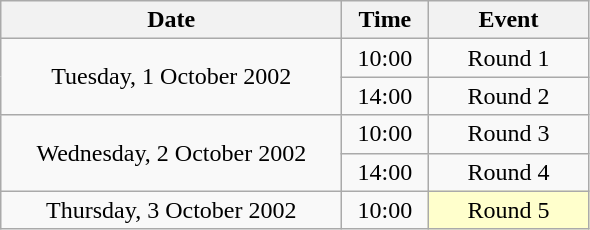<table class = "wikitable" style="text-align:center;">
<tr>
<th width=220>Date</th>
<th width=50>Time</th>
<th width=100>Event</th>
</tr>
<tr>
<td rowspan=2>Tuesday, 1 October 2002</td>
<td>10:00</td>
<td>Round 1</td>
</tr>
<tr>
<td>14:00</td>
<td>Round 2</td>
</tr>
<tr>
<td rowspan=2>Wednesday, 2 October 2002</td>
<td>10:00</td>
<td>Round 3</td>
</tr>
<tr>
<td>14:00</td>
<td>Round 4</td>
</tr>
<tr>
<td>Thursday, 3 October 2002</td>
<td>10:00</td>
<td bgcolor=ffffcc>Round 5</td>
</tr>
</table>
